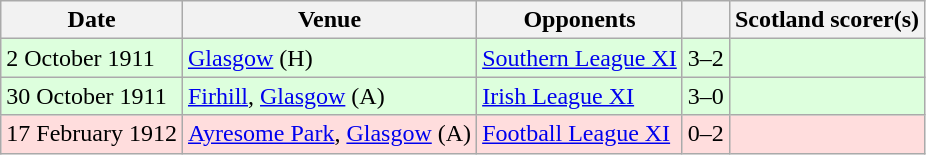<table class="wikitable">
<tr>
<th>Date</th>
<th>Venue</th>
<th>Opponents</th>
<th></th>
<th>Scotland scorer(s)</th>
</tr>
<tr bgcolor=#ddffdd>
<td>2 October 1911</td>
<td><a href='#'>Glasgow</a> (H)</td>
<td> <a href='#'>Southern League XI</a></td>
<td align=center>3–2</td>
<td></td>
</tr>
<tr bgcolor=#ddffdd>
<td>30 October 1911</td>
<td><a href='#'>Firhill</a>, <a href='#'>Glasgow</a> (A)</td>
<td> <a href='#'>Irish League XI</a></td>
<td align=center>3–0</td>
<td></td>
</tr>
<tr bgcolor=#ffdddd>
<td>17 February 1912</td>
<td><a href='#'>Ayresome Park</a>, <a href='#'>Glasgow</a> (A)</td>
<td> <a href='#'>Football League XI</a></td>
<td align=center>0–2</td>
<td></td>
</tr>
</table>
